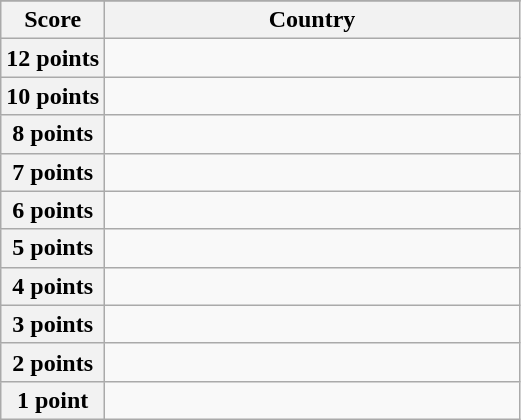<table class="wikitable">
<tr>
</tr>
<tr>
<th scope="col" width="20%">Score</th>
<th scope="col">Country</th>
</tr>
<tr>
<th scope="row">12 points</th>
<td></td>
</tr>
<tr>
<th scope="row">10 points</th>
<td></td>
</tr>
<tr>
<th scope="row">8 points</th>
<td></td>
</tr>
<tr>
<th scope="row">7 points</th>
<td></td>
</tr>
<tr>
<th scope="row">6 points</th>
<td></td>
</tr>
<tr>
<th scope="row">5 points</th>
<td></td>
</tr>
<tr>
<th scope="row">4 points</th>
<td></td>
</tr>
<tr>
<th scope="row">3 points</th>
<td></td>
</tr>
<tr>
<th scope="row">2 points</th>
<td></td>
</tr>
<tr>
<th scope="row">1 point</th>
<td></td>
</tr>
</table>
